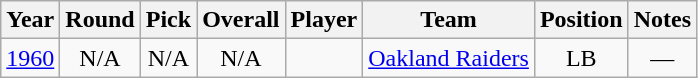<table class="wikitable sortable" style="text-align: center;">
<tr>
<th>Year</th>
<th>Round</th>
<th>Pick</th>
<th>Overall</th>
<th>Player</th>
<th>Team</th>
<th>Position</th>
<th>Notes</th>
</tr>
<tr>
<td><a href='#'>1960</a></td>
<td>N/A</td>
<td>N/A</td>
<td>N/A</td>
<td></td>
<td><a href='#'>Oakland Raiders</a></td>
<td>LB</td>
<td>—</td>
</tr>
</table>
